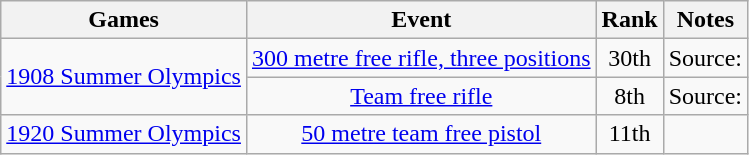<table class="wikitable" style=" text-align:center;">
<tr>
<th>Games</th>
<th>Event</th>
<th>Rank</th>
<th>Notes</th>
</tr>
<tr>
<td style="white-space: nowrap;" rowspan=2><a href='#'>1908 Summer Olympics</a></td>
<td style="white-space: nowrap;"><a href='#'>300 metre free rifle, three positions</a></td>
<td>30th</td>
<td align=left>Source:</td>
</tr>
<tr>
<td style="white-space: nowrap;"><a href='#'>Team free rifle</a></td>
<td>8th</td>
<td align=left>Source:</td>
</tr>
<tr>
<td style="white-space: nowrap;"><a href='#'>1920 Summer Olympics</a></td>
<td style="white-space: nowrap;"><a href='#'>50 metre team free pistol</a></td>
<td>11th</td>
<td align=left></td>
</tr>
</table>
